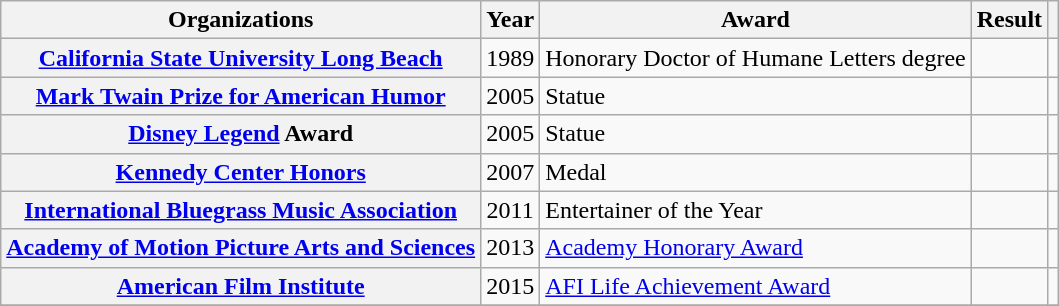<table class= "wikitable plainrowheaders sortable">
<tr>
<th>Organizations</th>
<th scope="col">Year</th>
<th scope="col">Award</th>
<th scope="col">Result</th>
<th scope="col" class="unsortable"></th>
</tr>
<tr>
<th scope="row" rowspan="1"><a href='#'>California State University Long Beach</a></th>
<td style="text-align:center;">1989</td>
<td>Honorary Doctor of Humane Letters degree</td>
<td></td>
<td style="text-align:center;"></td>
</tr>
<tr>
<th scope="row" rowspan="1"><a href='#'>Mark Twain Prize for American Humor</a></th>
<td style="text-align:center;">2005</td>
<td>Statue</td>
<td></td>
<td style="text-align:center;"></td>
</tr>
<tr>
<th scope="row" rowspan="1"><a href='#'>Disney Legend</a> Award</th>
<td style="text-align:center;">2005</td>
<td>Statue</td>
<td></td>
<td style="text-align:center;"></td>
</tr>
<tr>
<th scope="row" rowspan="1"><a href='#'>Kennedy Center Honors</a></th>
<td style="text-align:center;">2007</td>
<td>Medal</td>
<td></td>
<td style="text-align:center;"></td>
</tr>
<tr>
<th scope="row" rowspan="1"><a href='#'>International Bluegrass Music Association</a></th>
<td style="text-align:center;">2011</td>
<td>Entertainer of the Year</td>
<td></td>
<td style="text-align:center;"></td>
</tr>
<tr>
<th scope="row" rowspan="1"><a href='#'>Academy of Motion Picture Arts and Sciences</a></th>
<td style="text-align:center;">2013</td>
<td><a href='#'>Academy Honorary Award</a></td>
<td></td>
<td style="text-align:center;"></td>
</tr>
<tr>
<th scope="row" rowspan="1"><a href='#'>American Film Institute</a></th>
<td style="text-align:center;">2015</td>
<td><a href='#'>AFI Life Achievement Award</a></td>
<td></td>
<td style="text-align:center;"></td>
</tr>
<tr>
</tr>
</table>
